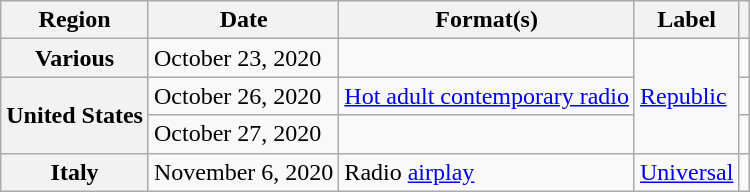<table class="wikitable plainrowheaders">
<tr>
<th scope="col">Region</th>
<th scope="col">Date</th>
<th scope="col">Format(s)</th>
<th scope="col">Label</th>
<th scope="col"></th>
</tr>
<tr>
<th scope="row">Various</th>
<td>October 23, 2020</td>
<td></td>
<td rowspan="3"><a href='#'>Republic</a></td>
<td align="center"></td>
</tr>
<tr>
<th scope="row"rowspan="2">United States</th>
<td>October 26, 2020</td>
<td><a href='#'>Hot adult contemporary radio</a></td>
<td align="center"></td>
</tr>
<tr>
<td>October 27, 2020</td>
<td></td>
<td align="center"></td>
</tr>
<tr>
<th scope="row">Italy</th>
<td>November 6, 2020</td>
<td>Radio <a href='#'>airplay</a></td>
<td><a href='#'>Universal</a></td>
<td align="center"></td>
</tr>
</table>
